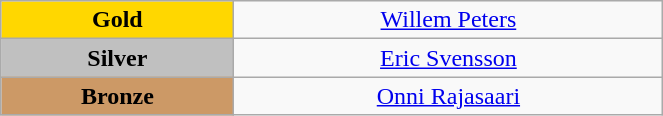<table class="wikitable" style="text-align:center; " width="35%">
<tr>
<td bgcolor="gold"><strong>Gold</strong></td>
<td><a href='#'>Willem Peters</a><br>  <small><em></em></small></td>
</tr>
<tr>
<td bgcolor="silver"><strong>Silver</strong></td>
<td><a href='#'>Eric Svensson</a><br>  <small><em></em></small></td>
</tr>
<tr>
<td bgcolor="CC9966"><strong>Bronze</strong></td>
<td><a href='#'>Onni Rajasaari</a><br>  <small><em></em></small></td>
</tr>
</table>
